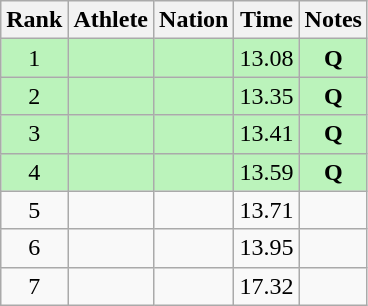<table class="wikitable sortable" style="text-align:center">
<tr>
<th>Rank</th>
<th>Athlete</th>
<th>Nation</th>
<th>Time</th>
<th>Notes</th>
</tr>
<tr bgcolor=#bbf3bb>
<td>1</td>
<td align=left></td>
<td align=left></td>
<td>13.08</td>
<td><strong>Q</strong></td>
</tr>
<tr bgcolor=#bbf3bb>
<td>2</td>
<td align=left></td>
<td align=left></td>
<td>13.35</td>
<td><strong>Q</strong></td>
</tr>
<tr bgcolor=#bbf3bb>
<td>3</td>
<td align=left></td>
<td align=left></td>
<td>13.41</td>
<td><strong>Q</strong></td>
</tr>
<tr bgcolor=#bbf3bb>
<td>4</td>
<td align=left></td>
<td align=left></td>
<td>13.59</td>
<td><strong>Q</strong></td>
</tr>
<tr>
<td>5</td>
<td align=left></td>
<td align=left></td>
<td>13.71</td>
<td></td>
</tr>
<tr>
<td>6</td>
<td align=left></td>
<td align=left></td>
<td>13.95</td>
<td></td>
</tr>
<tr>
<td>7</td>
<td align=left></td>
<td align=left></td>
<td>17.32</td>
<td></td>
</tr>
</table>
